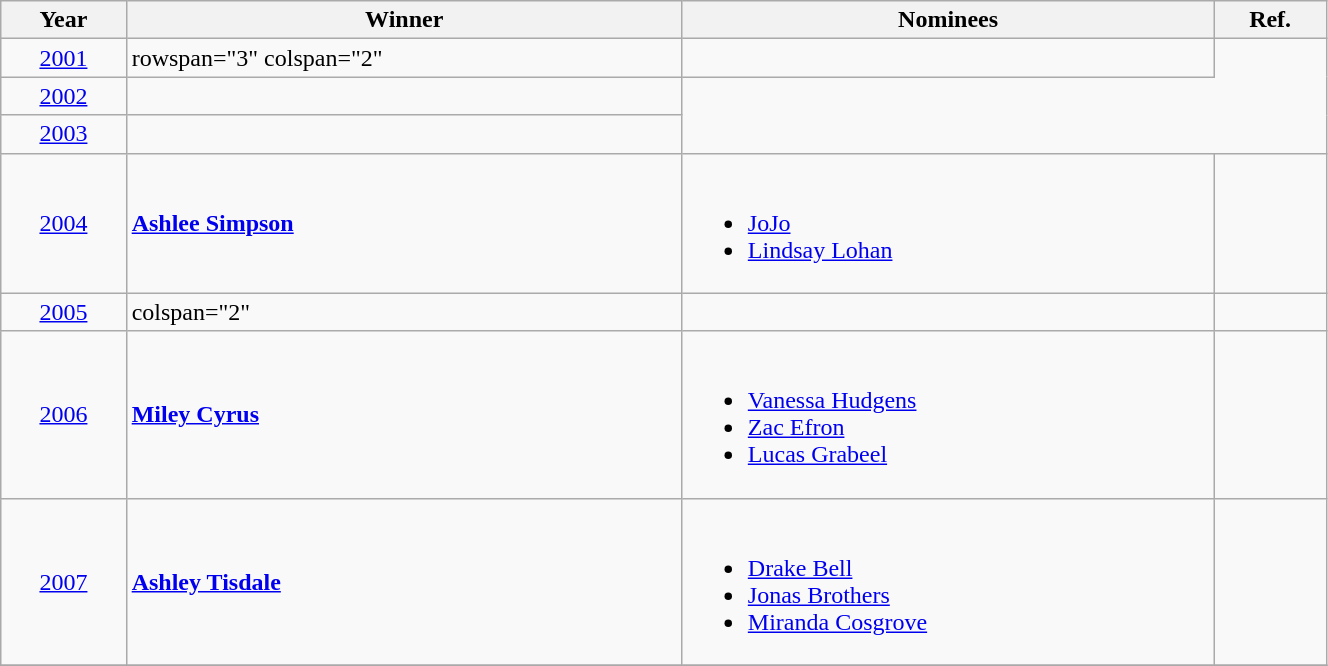<table class="wikitable" width=70%>
<tr>
<th>Year</th>
<th>Winner</th>
<th>Nominees</th>
<th>Ref.</th>
</tr>
<tr>
<td align="center"><a href='#'>2001</a></td>
<td>rowspan="3" colspan="2" </td>
<td align="center"></td>
</tr>
<tr>
<td align="center"><a href='#'>2002</a></td>
<td align="center"></td>
</tr>
<tr>
<td align="center"><a href='#'>2003</a></td>
<td align="center"></td>
</tr>
<tr>
<td align="center"><a href='#'>2004</a></td>
<td><strong><a href='#'>Ashlee Simpson</a></strong></td>
<td><br><ul><li><a href='#'>JoJo</a></li><li><a href='#'>Lindsay Lohan</a></li></ul></td>
<td align="center"></td>
</tr>
<tr>
<td align="center"><a href='#'>2005</a></td>
<td>colspan="2" </td>
<td align="center"></td>
</tr>
<tr>
<td align="center"><a href='#'>2006</a></td>
<td><strong><a href='#'>Miley Cyrus</a></strong></td>
<td><br><ul><li><a href='#'>Vanessa Hudgens</a></li><li><a href='#'>Zac Efron</a></li><li><a href='#'>Lucas Grabeel</a></li></ul></td>
<td align="center"></td>
</tr>
<tr>
<td align="center"><a href='#'>2007</a></td>
<td><strong><a href='#'>Ashley Tisdale</a></strong></td>
<td><br><ul><li><a href='#'>Drake Bell</a></li><li><a href='#'>Jonas Brothers</a></li><li><a href='#'>Miranda Cosgrove</a></li></ul></td>
<td align="center"></td>
</tr>
<tr>
</tr>
</table>
